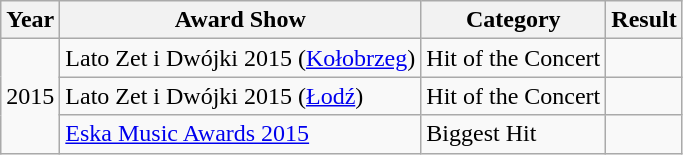<table class="wikitable">
<tr>
<th align="center">Year</th>
<th align="left">Award Show</th>
<th align="left">Category</th>
<th align="left">Result</th>
</tr>
<tr>
<td rowspan="3">2015</td>
<td>Lato Zet i Dwójki 2015 (<a href='#'>Kołobrzeg</a>)</td>
<td>Hit of the Concert</td>
<td></td>
</tr>
<tr>
<td>Lato Zet i Dwójki 2015 (<a href='#'>Łodź</a>)</td>
<td>Hit of the Concert</td>
<td></td>
</tr>
<tr>
<td><a href='#'>Eska Music Awards 2015</a></td>
<td>Biggest Hit</td>
<td></td>
</tr>
</table>
